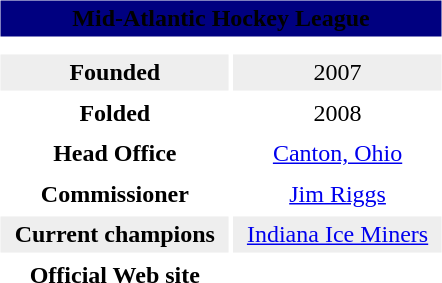<table border=0 align=right cellpadding=3 cellspacing=3 width=300 style = "margin-left: 0.5em">
<tr align="center" bgcolor="navy">
<td colspan=2><span><strong>Mid-Atlantic Hockey League</strong></span></td>
</tr>
<tr align="center">
<td colspan=2></td>
</tr>
<tr align="center"  bgcolor="#eeeeee">
<td><strong>Founded</strong></td>
<td>2007</td>
</tr>
<tr align="center">
<td><strong>Folded</strong></td>
<td>2008</td>
</tr>
<tr align="center">
<td><strong>Head Office</strong></td>
<td><a href='#'>Canton, Ohio</a></td>
</tr>
<tr align="center">
<td><strong>Commissioner</strong></td>
<td><a href='#'>Jim Riggs</a></td>
</tr>
<tr align="center" bgcolor="#eeeeee">
<td><strong>Current champions</strong></td>
<td><a href='#'>Indiana Ice Miners</a></td>
</tr>
<tr align="center">
<td><strong>Official Web site</strong></td>
<td></td>
</tr>
<tr align="center" bgcolor="#eeeeee">
</tr>
</table>
